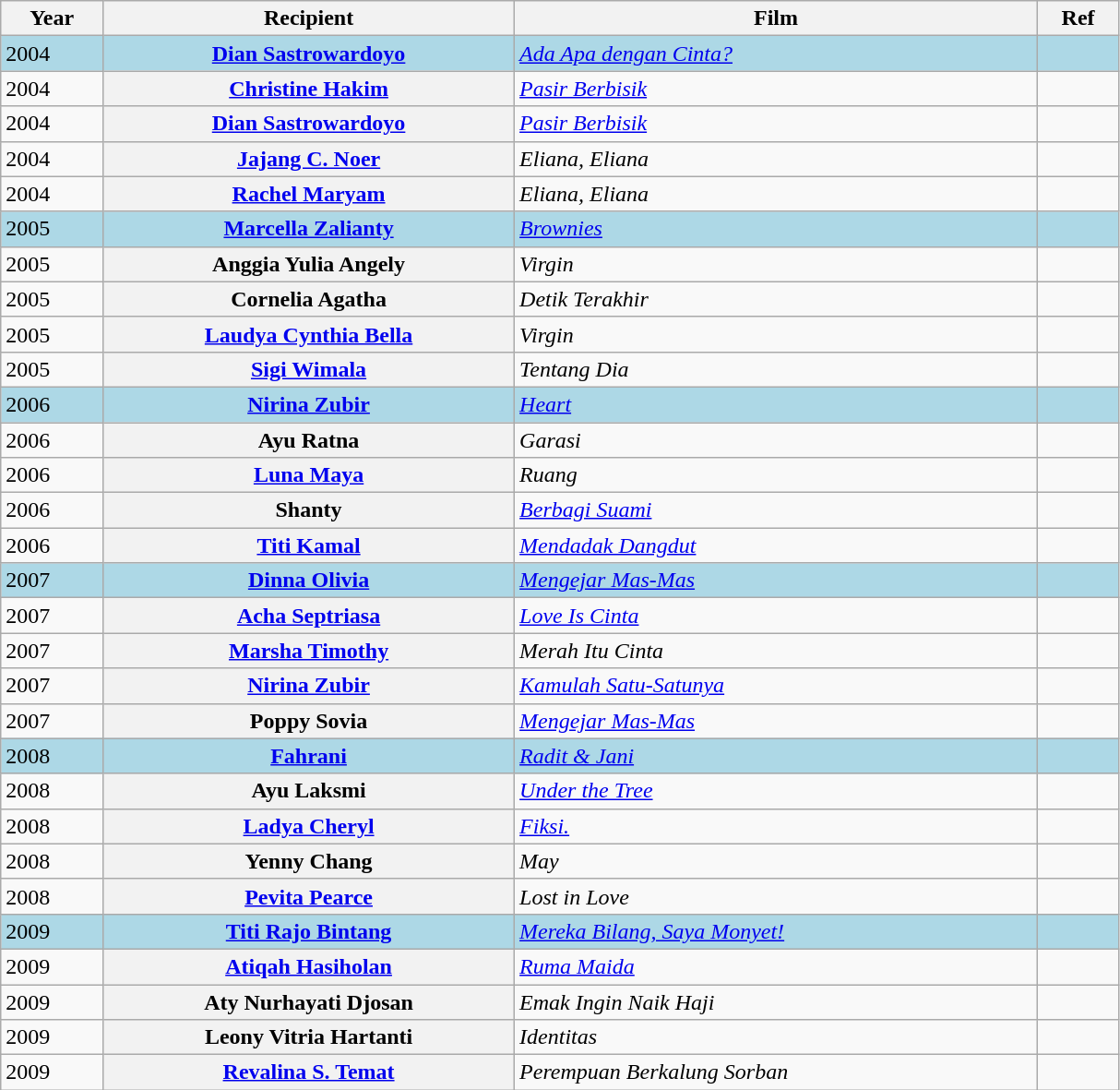<table class="wikitable plainrowheaders sortable" style="width: 64%;">
<tr>
<th scope="col">Year</th>
<th scope="col">Recipient</th>
<th scope="col">Film</th>
<th scope="col" class="unsortable">Ref</th>
</tr>
<tr>
<td style="background:lightblue;">2004</td>
<th scope="row" style="background:lightblue;"><a href='#'>Dian Sastrowardoyo</a></th>
<td style="background:lightblue;"><em><a href='#'>Ada Apa dengan Cinta?</a></em></td>
<td style="background:lightblue;"></td>
</tr>
<tr>
<td>2004</td>
<th scope="row"><a href='#'>Christine Hakim</a></th>
<td><em><a href='#'>Pasir Berbisik</a></em></td>
<td></td>
</tr>
<tr>
<td>2004</td>
<th scope="row"><a href='#'>Dian Sastrowardoyo</a></th>
<td><em><a href='#'>Pasir Berbisik</a></em></td>
<td></td>
</tr>
<tr>
<td>2004</td>
<th scope="row"><a href='#'>Jajang C. Noer</a></th>
<td><em>Eliana, Eliana</em></td>
<td></td>
</tr>
<tr>
<td>2004</td>
<th scope="row"><a href='#'>Rachel Maryam</a></th>
<td><em>Eliana, Eliana</em></td>
<td></td>
</tr>
<tr>
<td style="background:lightblue;">2005</td>
<th scope="row" style="background:lightblue;"><a href='#'>Marcella Zalianty</a></th>
<td style="background:lightblue;"><em><a href='#'>Brownies</a></em></td>
<td style="background:lightblue;"></td>
</tr>
<tr>
<td>2005</td>
<th scope="row">Anggia Yulia Angely</th>
<td><em>Virgin</em></td>
<td></td>
</tr>
<tr>
<td>2005</td>
<th scope="row">Cornelia Agatha</th>
<td><em>Detik Terakhir</em></td>
<td></td>
</tr>
<tr>
<td>2005</td>
<th scope="row"><a href='#'>Laudya Cynthia Bella</a></th>
<td><em>Virgin</em></td>
<td></td>
</tr>
<tr>
<td>2005</td>
<th scope="row"><a href='#'>Sigi Wimala</a></th>
<td><em>Tentang Dia</em></td>
<td></td>
</tr>
<tr>
<td style="background:lightblue;">2006</td>
<th scope="row" style="background:lightblue;"><a href='#'>Nirina Zubir</a></th>
<td style="background:lightblue;"><em><a href='#'>Heart</a></em></td>
<td style="background:lightblue;"></td>
</tr>
<tr>
<td>2006</td>
<th scope="row">Ayu Ratna</th>
<td><em>Garasi</em></td>
<td></td>
</tr>
<tr>
<td>2006</td>
<th scope="row"><a href='#'>Luna Maya</a></th>
<td><em>Ruang</em></td>
<td></td>
</tr>
<tr>
<td>2006</td>
<th scope="row">Shanty</th>
<td><em><a href='#'>Berbagi Suami</a></em></td>
<td></td>
</tr>
<tr>
<td>2006</td>
<th scope="row"><a href='#'>Titi Kamal</a></th>
<td><em><a href='#'>Mendadak Dangdut</a></em></td>
<td></td>
</tr>
<tr>
<td style="background:lightblue;">2007</td>
<th scope="row" style="background:lightblue;"><a href='#'>Dinna Olivia</a></th>
<td style="background:lightblue;"><em><a href='#'>Mengejar Mas-Mas</a></em></td>
<td style="background:lightblue;"></td>
</tr>
<tr>
<td>2007</td>
<th scope="row"><a href='#'>Acha Septriasa</a></th>
<td><em><a href='#'>Love Is Cinta</a></em></td>
<td></td>
</tr>
<tr>
<td>2007</td>
<th scope="row"><a href='#'>Marsha Timothy</a></th>
<td><em>Merah Itu Cinta</em></td>
<td></td>
</tr>
<tr>
<td>2007</td>
<th scope="row"><a href='#'>Nirina Zubir</a></th>
<td><em><a href='#'>Kamulah Satu-Satunya</a></em></td>
<td></td>
</tr>
<tr>
<td>2007</td>
<th scope="row">Poppy Sovia</th>
<td><em><a href='#'>Mengejar Mas-Mas</a></em></td>
<td></td>
</tr>
<tr>
<td style="background:lightblue;">2008</td>
<th scope="row" style="background:lightblue;"><a href='#'>Fahrani</a></th>
<td style="background:lightblue;"><em><a href='#'>Radit & Jani</a></em></td>
<td style="background:lightblue;"></td>
</tr>
<tr>
<td>2008</td>
<th scope="row">Ayu Laksmi</th>
<td><em><a href='#'>Under the Tree</a></em></td>
<td></td>
</tr>
<tr>
<td>2008</td>
<th scope="row"><a href='#'>Ladya Cheryl</a></th>
<td><em><a href='#'>Fiksi.</a></em></td>
<td></td>
</tr>
<tr>
<td>2008</td>
<th scope="row">Yenny Chang</th>
<td><em>May</em></td>
<td></td>
</tr>
<tr>
<td>2008</td>
<th scope="row"><a href='#'>Pevita Pearce</a></th>
<td><em>Lost in Love</em></td>
<td></td>
</tr>
<tr>
<td style="background:lightblue;">2009</td>
<th scope="row" style="background:lightblue;"><a href='#'>Titi Rajo Bintang</a></th>
<td style="background:lightblue;"><em><a href='#'>Mereka Bilang, Saya Monyet!</a></em></td>
<td style="background:lightblue;"></td>
</tr>
<tr>
<td>2009</td>
<th scope="row"><a href='#'>Atiqah Hasiholan</a></th>
<td><em><a href='#'>Ruma Maida</a></em></td>
<td></td>
</tr>
<tr>
<td>2009</td>
<th scope="row">Aty Nurhayati Djosan</th>
<td><em>Emak Ingin Naik Haji</em></td>
<td></td>
</tr>
<tr>
<td>2009</td>
<th scope="row">Leony Vitria Hartanti</th>
<td><em>Identitas</em></td>
<td></td>
</tr>
<tr>
<td>2009</td>
<th scope="row"><a href='#'>Revalina S. Temat</a></th>
<td><em>Perempuan Berkalung Sorban</em></td>
<td></td>
</tr>
</table>
